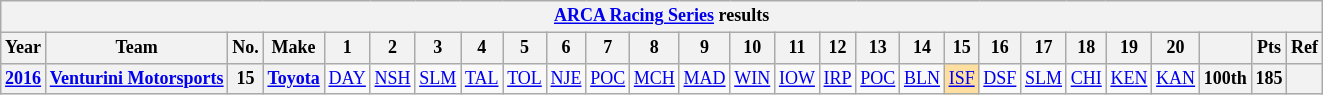<table class="wikitable" style="text-align:center; font-size:75%">
<tr>
<th colspan=27><a href='#'>ARCA Racing Series</a> results</th>
</tr>
<tr>
<th>Year</th>
<th>Team</th>
<th>No.</th>
<th>Make</th>
<th>1</th>
<th>2</th>
<th>3</th>
<th>4</th>
<th>5</th>
<th>6</th>
<th>7</th>
<th>8</th>
<th>9</th>
<th>10</th>
<th>11</th>
<th>12</th>
<th>13</th>
<th>14</th>
<th>15</th>
<th>16</th>
<th>17</th>
<th>18</th>
<th>19</th>
<th>20</th>
<th></th>
<th>Pts</th>
<th>Ref</th>
</tr>
<tr>
<th><a href='#'>2016</a></th>
<th><a href='#'>Venturini Motorsports</a></th>
<th>15</th>
<th><a href='#'>Toyota</a></th>
<td><a href='#'>DAY</a></td>
<td><a href='#'>NSH</a></td>
<td><a href='#'>SLM</a></td>
<td><a href='#'>TAL</a></td>
<td><a href='#'>TOL</a></td>
<td><a href='#'>NJE</a></td>
<td><a href='#'>POC</a></td>
<td><a href='#'>MCH</a></td>
<td><a href='#'>MAD</a></td>
<td><a href='#'>WIN</a></td>
<td><a href='#'>IOW</a></td>
<td><a href='#'>IRP</a></td>
<td><a href='#'>POC</a></td>
<td><a href='#'>BLN</a></td>
<td style="background:#FFDF9F;"><a href='#'>ISF</a><br></td>
<td><a href='#'>DSF</a></td>
<td><a href='#'>SLM</a></td>
<td><a href='#'>CHI</a></td>
<td><a href='#'>KEN</a></td>
<td><a href='#'>KAN</a></td>
<th>100th</th>
<th>185</th>
<th></th>
</tr>
</table>
